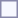<table style="border:1px solid #8888aa; background-color:#f7f8ff; padding:5px; font-size:95%; margin: 0px 12px 12px 0px;">
</table>
